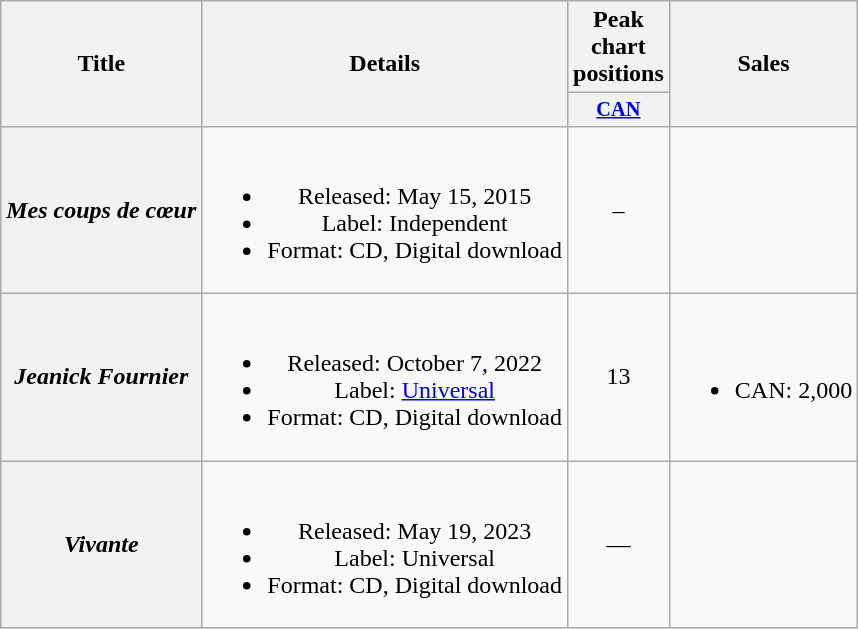<table class="wikitable plainrowheaders" style="text-align:center;">
<tr>
<th scope="col" rowspan="2">Title</th>
<th scope="col" rowspan="2">Details</th>
<th colspan="1">Peak chart positions</th>
<th rowspan="2">Sales</th>
</tr>
<tr>
<th scope="col" style="width:3em; font-size:85%"><a href='#'>CAN</a><br></th>
</tr>
<tr>
<th scope="row"><em>Mes coups de cœur</em></th>
<td><br><ul><li>Released: May 15, 2015</li><li>Label: Independent</li><li>Format:  CD, Digital download</li></ul></td>
<td>–</td>
<td></td>
</tr>
<tr>
<th scope="row"><em>Jeanick Fournier</em></th>
<td><br><ul><li>Released: October 7, 2022</li><li>Label: <a href='#'>Universal</a></li><li>Format:  CD, Digital download</li></ul></td>
<td>13</td>
<td><br><ul><li>CAN: 2,000</li></ul></td>
</tr>
<tr>
<th scope="row"><em>Vivante</em></th>
<td><br><ul><li>Released: May 19, 2023</li><li>Label: Universal</li><li>Format:  CD, Digital download</li></ul></td>
<td>—</td>
<td></td>
</tr>
</table>
